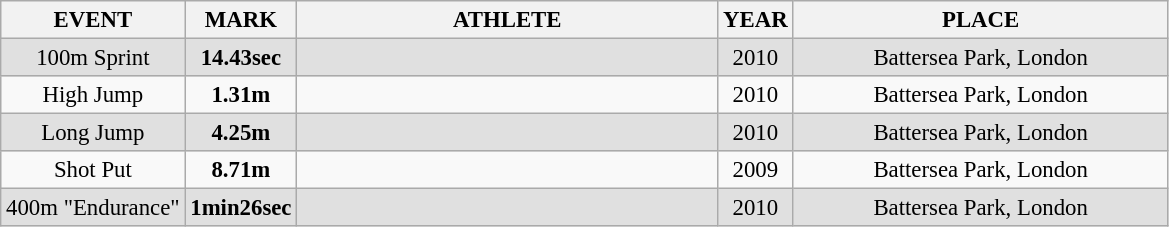<table class="wikitable sortable" style="font-size:95%;">
<tr>
<th>EVENT</th>
<th>MARK</th>
<th align="left" style="width: 18em">ATHLETE</th>
<th align="left">YEAR</th>
<th align="left" style="width: 16em">PLACE</th>
</tr>
<tr bgcolor="#e0e0e0">
<td align="center">100m Sprint</td>
<td align="center"><strong>14.43sec</strong></td>
<td></td>
<td align="center">2010</td>
<td align="center">Battersea Park, London</td>
</tr>
<tr>
<td align="center">High Jump</td>
<td align="center"><strong>1.31m</strong></td>
<td></td>
<td align="center">2010</td>
<td align="center">Battersea Park, London</td>
</tr>
<tr bgcolor="#e0e0e0">
<td align="center">Long Jump</td>
<td align="center"><strong>4.25m</strong></td>
<td></td>
<td align="center">2010</td>
<td align="center">Battersea Park, London</td>
</tr>
<tr>
<td align="center">Shot Put</td>
<td align="center"><strong>8.71m</strong></td>
<td></td>
<td align="center">2009</td>
<td align="center">Battersea Park, London</td>
</tr>
<tr bgcolor="#e0e0e0">
<td align="center">400m "Endurance"</td>
<td align="center"><strong>1min26sec</strong></td>
<td></td>
<td align="center">2010</td>
<td align="center">Battersea Park, London</td>
</tr>
</table>
